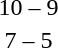<table style="text-align:center">
<tr>
<th width=200></th>
<th width=100></th>
<th width=200></th>
</tr>
<tr>
<td align=right><strong></strong></td>
<td>10 – 9</td>
<td align=left></td>
</tr>
<tr>
<td align=right><strong></strong></td>
<td>7 – 5</td>
<td align=left></td>
</tr>
</table>
